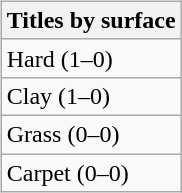<table>
<tr>
<td><br><table class="wikitable sortable mw-collapsible mw-collapsed">
<tr>
<th>Titles by surface</th>
</tr>
<tr>
<td>Hard (1–0)</td>
</tr>
<tr>
<td>Clay (1–0)</td>
</tr>
<tr>
<td>Grass (0–0)</td>
</tr>
<tr>
<td>Carpet (0–0)</td>
</tr>
</table>
</td>
</tr>
</table>
